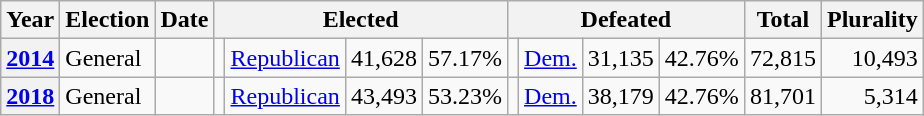<table class=wikitable>
<tr>
<th>Year</th>
<th>Election</th>
<th>Date</th>
<th ! colspan="4">Elected</th>
<th ! colspan="4">Defeated</th>
<th>Total</th>
<th>Plurality</th>
</tr>
<tr>
<th valign="top"><a href='#'>2014</a></th>
<td valign="top">General</td>
<td valign="top"></td>
<td valign="top"></td>
<td valign="top" ><a href='#'>Republican</a></td>
<td valign="top" align="right">41,628</td>
<td valign="top" align="right">57.17%</td>
<td valign="top"></td>
<td valign="top" ><a href='#'>Dem.</a></td>
<td valign="top" align="right">31,135</td>
<td valign="top" align="right">42.76%</td>
<td valign="top" align="right">72,815</td>
<td valign="top" align="right">10,493</td>
</tr>
<tr>
<th valign="top"><a href='#'>2018</a></th>
<td valign="top">General</td>
<td valign="top"></td>
<td valign="top"></td>
<td valign="top" ><a href='#'>Republican</a></td>
<td valign="top" align="right">43,493</td>
<td valign="top" align="right">53.23%</td>
<td valign="top"></td>
<td valign="top" ><a href='#'>Dem.</a></td>
<td valign="top" align="right">38,179</td>
<td valign="top" align="right">42.76%</td>
<td valign="top" align="right">81,701</td>
<td valign="top" align="right">5,314</td>
</tr>
</table>
